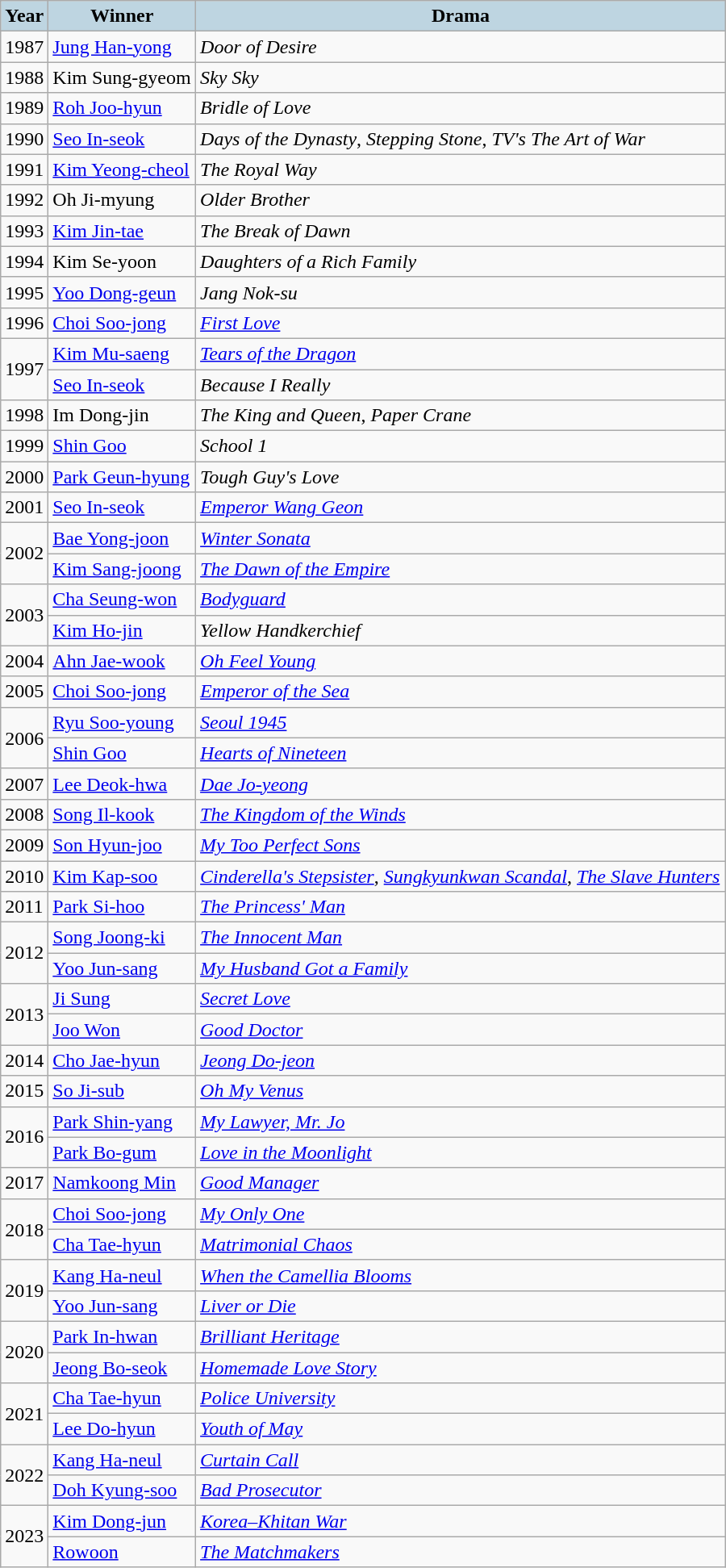<table class="wikitable" style="width:600px">
<tr>
<th style="background:#BED5E1;" width="30">Year</th>
<th style="background:#BED5E1;">Winner</th>
<th style="background:#BED5E1;">Drama</th>
</tr>
<tr>
<td>1987</td>
<td><a href='#'>Jung Han-yong</a></td>
<td><em>Door of Desire</em></td>
</tr>
<tr>
<td>1988</td>
<td>Kim Sung-gyeom</td>
<td><em>Sky Sky</em></td>
</tr>
<tr>
<td>1989</td>
<td><a href='#'>Roh Joo-hyun</a></td>
<td><em>Bridle of Love</em></td>
</tr>
<tr>
<td>1990</td>
<td><a href='#'>Seo In-seok</a></td>
<td><em>Days of the Dynasty</em>, <em>Stepping Stone</em>, <em>TV's The Art of War</em></td>
</tr>
<tr>
<td>1991</td>
<td><a href='#'>Kim Yeong-cheol</a></td>
<td><em>The Royal Way</em></td>
</tr>
<tr>
<td>1992</td>
<td>Oh Ji-myung</td>
<td><em>Older Brother</em></td>
</tr>
<tr>
<td>1993</td>
<td><a href='#'>Kim Jin-tae</a></td>
<td><em>The Break of Dawn</em></td>
</tr>
<tr>
<td>1994</td>
<td>Kim Se-yoon</td>
<td><em>Daughters of a Rich Family</em></td>
</tr>
<tr>
<td>1995</td>
<td><a href='#'>Yoo Dong-geun</a></td>
<td><em>Jang Nok-su</em></td>
</tr>
<tr>
<td>1996</td>
<td><a href='#'>Choi Soo-jong</a></td>
<td><em><a href='#'>First Love</a></em></td>
</tr>
<tr>
<td rowspan="2">1997</td>
<td><a href='#'>Kim Mu-saeng</a></td>
<td><em><a href='#'>Tears of the Dragon</a></em></td>
</tr>
<tr>
<td><a href='#'>Seo In-seok</a></td>
<td><em>Because I Really</em></td>
</tr>
<tr>
<td>1998</td>
<td>Im Dong-jin</td>
<td><em>The King and Queen</em>, <em>Paper Crane</em></td>
</tr>
<tr>
<td>1999</td>
<td><a href='#'>Shin Goo</a></td>
<td><em>School 1</em></td>
</tr>
<tr>
<td>2000</td>
<td><a href='#'>Park Geun-hyung</a></td>
<td><em>Tough Guy's Love</em></td>
</tr>
<tr>
<td>2001</td>
<td><a href='#'>Seo In-seok</a></td>
<td><em><a href='#'>Emperor Wang Geon</a></em></td>
</tr>
<tr>
<td rowspan="2">2002</td>
<td><a href='#'>Bae Yong-joon</a></td>
<td><em><a href='#'>Winter Sonata</a></em></td>
</tr>
<tr>
<td><a href='#'>Kim Sang-joong</a></td>
<td><em><a href='#'>The Dawn of the Empire</a></em></td>
</tr>
<tr>
<td rowspan="2">2003</td>
<td><a href='#'>Cha Seung-won</a></td>
<td><em><a href='#'>Bodyguard</a></em></td>
</tr>
<tr>
<td><a href='#'>Kim Ho-jin</a></td>
<td><em>Yellow Handkerchief</em></td>
</tr>
<tr>
<td>2004</td>
<td><a href='#'>Ahn Jae-wook</a></td>
<td><em><a href='#'>Oh Feel Young</a></em></td>
</tr>
<tr>
<td>2005</td>
<td><a href='#'>Choi Soo-jong</a></td>
<td><em><a href='#'>Emperor of the Sea</a></em></td>
</tr>
<tr>
<td rowspan="2">2006</td>
<td><a href='#'>Ryu Soo-young</a></td>
<td><em><a href='#'>Seoul 1945</a></em></td>
</tr>
<tr>
<td><a href='#'>Shin Goo</a></td>
<td><em><a href='#'>Hearts of Nineteen</a></em></td>
</tr>
<tr>
<td>2007</td>
<td><a href='#'>Lee Deok-hwa</a></td>
<td><em><a href='#'>Dae Jo-yeong</a></em></td>
</tr>
<tr>
<td>2008</td>
<td><a href='#'>Song Il-kook</a></td>
<td><em><a href='#'>The Kingdom of the Winds</a></em></td>
</tr>
<tr>
<td>2009</td>
<td><a href='#'>Son Hyun-joo</a></td>
<td><em><a href='#'>My Too Perfect Sons</a></em></td>
</tr>
<tr>
<td>2010</td>
<td><a href='#'>Kim Kap-soo</a></td>
<td><em><a href='#'>Cinderella's Stepsister</a></em>, <em><a href='#'>Sungkyunkwan Scandal</a></em>, <em><a href='#'>The Slave Hunters</a></em></td>
</tr>
<tr>
<td>2011</td>
<td><a href='#'>Park Si-hoo</a></td>
<td><em><a href='#'>The Princess' Man</a></em></td>
</tr>
<tr>
<td rowspan="2">2012</td>
<td><a href='#'>Song Joong-ki</a></td>
<td><em><a href='#'>The Innocent Man</a></em></td>
</tr>
<tr>
<td><a href='#'>Yoo Jun-sang</a></td>
<td><em><a href='#'>My Husband Got a Family</a></em></td>
</tr>
<tr>
<td rowspan="2">2013</td>
<td><a href='#'>Ji Sung</a></td>
<td><em><a href='#'>Secret Love</a></em></td>
</tr>
<tr>
<td><a href='#'>Joo Won</a></td>
<td><em><a href='#'>Good Doctor</a></em></td>
</tr>
<tr>
<td>2014</td>
<td><a href='#'>Cho Jae-hyun</a></td>
<td><em><a href='#'>Jeong Do-jeon</a></em></td>
</tr>
<tr>
<td>2015</td>
<td><a href='#'>So Ji-sub</a></td>
<td><em><a href='#'>Oh My Venus</a></em></td>
</tr>
<tr>
<td rowspan="2">2016</td>
<td><a href='#'>Park Shin-yang</a></td>
<td><em><a href='#'>My Lawyer, Mr. Jo</a></em></td>
</tr>
<tr>
<td><a href='#'>Park Bo-gum</a></td>
<td><em><a href='#'>Love in the Moonlight</a></em></td>
</tr>
<tr>
<td>2017</td>
<td><a href='#'>Namkoong Min</a></td>
<td><em><a href='#'>Good Manager</a></em></td>
</tr>
<tr>
<td rowspan="2">2018</td>
<td><a href='#'>Choi Soo-jong</a></td>
<td><em><a href='#'>My Only One</a></em></td>
</tr>
<tr>
<td><a href='#'>Cha Tae-hyun</a></td>
<td><em><a href='#'>Matrimonial Chaos</a></em></td>
</tr>
<tr>
<td rowspan="2">2019</td>
<td><a href='#'>Kang Ha-neul</a></td>
<td><em><a href='#'>When the Camellia Blooms</a></em></td>
</tr>
<tr>
<td><a href='#'>Yoo Jun-sang</a></td>
<td><em><a href='#'>Liver or Die</a></em></td>
</tr>
<tr>
<td rowspan="2">2020</td>
<td><a href='#'>Park In-hwan</a></td>
<td><em><a href='#'>Brilliant Heritage</a></em></td>
</tr>
<tr>
<td><a href='#'>Jeong Bo-seok</a></td>
<td><em><a href='#'>Homemade Love Story</a></em></td>
</tr>
<tr>
<td rowspan="2">2021</td>
<td><a href='#'>Cha Tae-hyun</a></td>
<td><em><a href='#'>Police University</a></em></td>
</tr>
<tr>
<td><a href='#'>Lee Do-hyun</a></td>
<td><em><a href='#'>Youth of May</a></em></td>
</tr>
<tr>
<td rowspan="2">2022</td>
<td><a href='#'>Kang Ha-neul</a></td>
<td><em><a href='#'>Curtain Call</a></em></td>
</tr>
<tr>
<td><a href='#'>Doh Kyung-soo</a></td>
<td><em><a href='#'>Bad Prosecutor</a></em></td>
</tr>
<tr>
<td rowspan="2">2023</td>
<td><a href='#'>Kim Dong-jun</a></td>
<td><em><a href='#'>Korea–Khitan War</a></em></td>
</tr>
<tr>
<td><a href='#'>Rowoon</a></td>
<td><em><a href='#'>The Matchmakers</a></em></td>
</tr>
</table>
